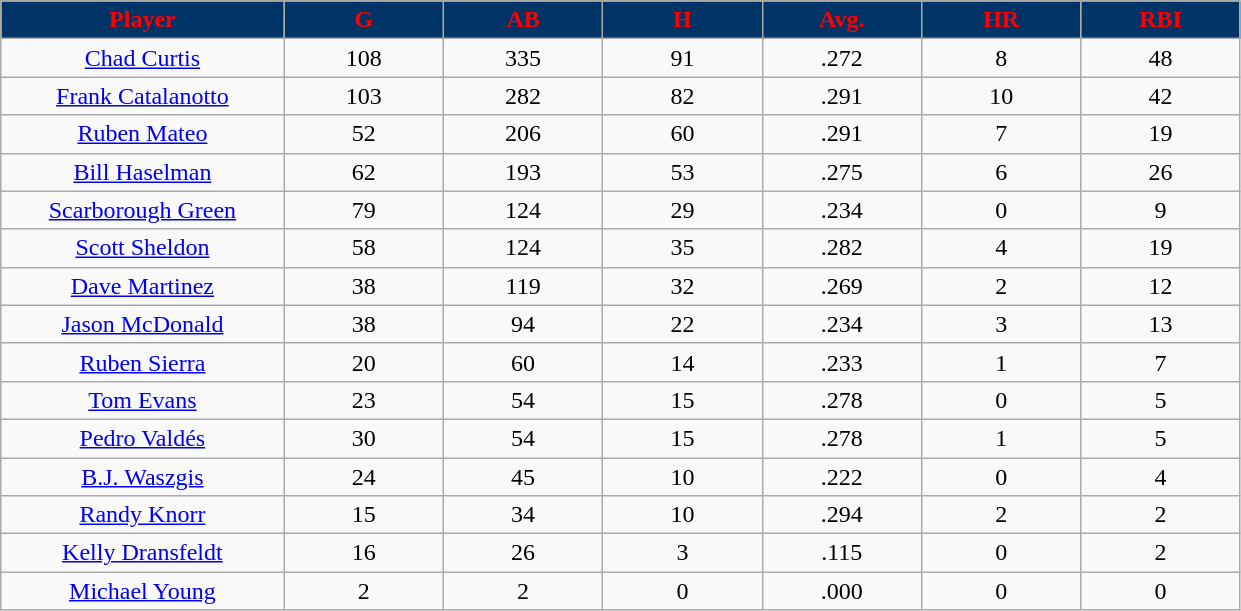<table class="wikitable sortable">
<tr>
<th style="background:#003366;color:red;" width="16%">Player</th>
<th style="background:#003366;color:red;" width="9%">G</th>
<th style="background:#003366;color:red;" width="9%">AB</th>
<th style="background:#003366;color:red;" width="9%">H</th>
<th style="background:#003366;color:red;" width="9%">Avg.</th>
<th style="background:#003366;color:red;" width="9%">HR</th>
<th style="background:#003366;color:red;" width="9%">RBI</th>
</tr>
<tr align=center>
<td><a href='#'>Chad Curtis</a></td>
<td>108</td>
<td>335</td>
<td>91</td>
<td>.272</td>
<td>8</td>
<td>48</td>
</tr>
<tr align=center>
<td><a href='#'>Frank Catalanotto</a></td>
<td>103</td>
<td>282</td>
<td>82</td>
<td>.291</td>
<td>10</td>
<td>42</td>
</tr>
<tr align=center>
<td><a href='#'>Ruben Mateo</a></td>
<td>52</td>
<td>206</td>
<td>60</td>
<td>.291</td>
<td>7</td>
<td>19</td>
</tr>
<tr align=center>
<td><a href='#'>Bill Haselman</a></td>
<td>62</td>
<td>193</td>
<td>53</td>
<td>.275</td>
<td>6</td>
<td>26</td>
</tr>
<tr align=center>
<td><a href='#'>Scarborough Green</a></td>
<td>79</td>
<td>124</td>
<td>29</td>
<td>.234</td>
<td>0</td>
<td>9</td>
</tr>
<tr align=center>
<td><a href='#'>Scott Sheldon</a></td>
<td>58</td>
<td>124</td>
<td>35</td>
<td>.282</td>
<td>4</td>
<td>19</td>
</tr>
<tr align=center>
<td><a href='#'>Dave Martinez</a></td>
<td>38</td>
<td>119</td>
<td>32</td>
<td>.269</td>
<td>2</td>
<td>12</td>
</tr>
<tr align=center>
<td><a href='#'>Jason McDonald</a></td>
<td>38</td>
<td>94</td>
<td>22</td>
<td>.234</td>
<td>3</td>
<td>13</td>
</tr>
<tr align=center>
<td><a href='#'>Ruben Sierra</a></td>
<td>20</td>
<td>60</td>
<td>14</td>
<td>.233</td>
<td>1</td>
<td>7</td>
</tr>
<tr align=center>
<td><a href='#'>Tom Evans</a></td>
<td>23</td>
<td>54</td>
<td>15</td>
<td>.278</td>
<td>0</td>
<td>5</td>
</tr>
<tr align=center>
<td><a href='#'>Pedro Valdés</a></td>
<td>30</td>
<td>54</td>
<td>15</td>
<td>.278</td>
<td>1</td>
<td>5</td>
</tr>
<tr align=center>
<td><a href='#'>B.J. Waszgis</a></td>
<td>24</td>
<td>45</td>
<td>10</td>
<td>.222</td>
<td>0</td>
<td>4</td>
</tr>
<tr align=center>
<td><a href='#'>Randy Knorr</a></td>
<td>15</td>
<td>34</td>
<td>10</td>
<td>.294</td>
<td>2</td>
<td>2</td>
</tr>
<tr align=center>
<td><a href='#'>Kelly Dransfeldt</a></td>
<td>16</td>
<td>26</td>
<td>3</td>
<td>.115</td>
<td>0</td>
<td>2</td>
</tr>
<tr align=center>
<td><a href='#'>Michael Young</a></td>
<td>2</td>
<td>2</td>
<td>0</td>
<td>.000</td>
<td>0</td>
<td>0</td>
</tr>
</table>
